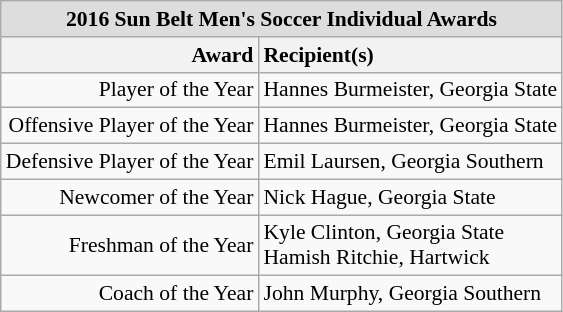<table class="wikitable" style="white-space:nowrap; font-size:90%;">
<tr>
<td colspan="7" style="text-align:center; background:#ddd;"><strong>2016 Sun Belt  Men's Soccer Individual Awards</strong></td>
</tr>
<tr>
<th style="text-align:right;">Award</th>
<th style="text-align:left;">Recipient(s)</th>
</tr>
<tr>
<td style="text-align:right;">Player of the Year</td>
<td style="text-align:left;">Hannes Burmeister, Georgia State</td>
</tr>
<tr>
<td style="text-align:right;">Offensive Player of the Year</td>
<td style="text-align:left;">Hannes Burmeister, Georgia State</td>
</tr>
<tr>
<td style="text-align:right;">Defensive Player of the Year</td>
<td style="text-align:left;">Emil Laursen, Georgia Southern</td>
</tr>
<tr>
<td style="text-align:right;">Newcomer of the Year</td>
<td style="text-align:left;">Nick Hague, Georgia State</td>
</tr>
<tr>
<td style="text-align:right;">Freshman of the Year</td>
<td style="text-align:left;">Kyle Clinton, Georgia State<br>Hamish Ritchie, Hartwick</td>
</tr>
<tr>
<td style="text-align:right;">Coach of the Year</td>
<td style="text-align:left;">John Murphy, Georgia Southern</td>
</tr>
</table>
